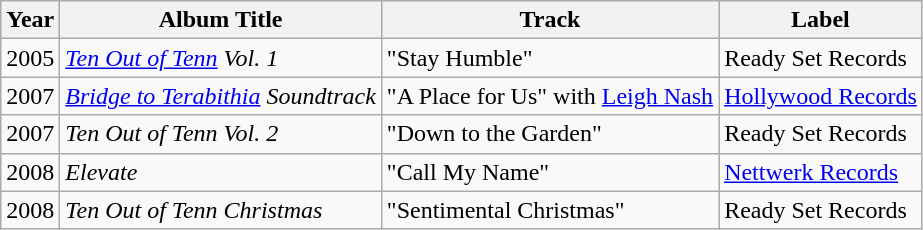<table class="wikitable">
<tr>
<th>Year</th>
<th>Album Title</th>
<th>Track</th>
<th>Label</th>
</tr>
<tr>
<td>2005</td>
<td><em><a href='#'>Ten Out of Tenn</a> Vol. 1</em></td>
<td>"Stay Humble"</td>
<td>Ready Set Records</td>
</tr>
<tr>
<td>2007</td>
<td><em><a href='#'>Bridge to Terabithia</a> Soundtrack</em></td>
<td>"A Place for Us" with <a href='#'>Leigh Nash</a></td>
<td><a href='#'>Hollywood Records</a></td>
</tr>
<tr>
<td>2007</td>
<td><em>Ten Out of Tenn Vol. 2</em></td>
<td>"Down to the Garden"</td>
<td>Ready Set Records</td>
</tr>
<tr>
<td>2008</td>
<td><em>Elevate</em></td>
<td>"Call My Name"</td>
<td><a href='#'>Nettwerk Records</a></td>
</tr>
<tr>
<td>2008</td>
<td><em>Ten Out of Tenn Christmas</em></td>
<td>"Sentimental Christmas"</td>
<td>Ready Set Records</td>
</tr>
</table>
